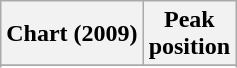<table class="wikitable sortable plainrowheaders">
<tr>
<th>Chart (2009)</th>
<th>Peak<br>position</th>
</tr>
<tr>
</tr>
<tr>
</tr>
<tr>
</tr>
<tr>
</tr>
<tr>
</tr>
<tr>
</tr>
<tr>
</tr>
<tr>
</tr>
<tr>
</tr>
<tr>
</tr>
<tr>
</tr>
</table>
